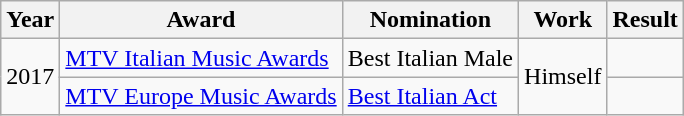<table class="wikitable">
<tr>
<th>Year</th>
<th>Award</th>
<th>Nomination</th>
<th>Work</th>
<th>Result</th>
</tr>
<tr>
<td rowspan="2">2017</td>
<td><a href='#'>MTV Italian Music Awards</a></td>
<td>Best Italian Male</td>
<td rowspan="2">Himself</td>
<td></td>
</tr>
<tr>
<td><a href='#'>MTV Europe Music Awards</a></td>
<td><a href='#'>Best Italian Act</a></td>
<td></td>
</tr>
</table>
